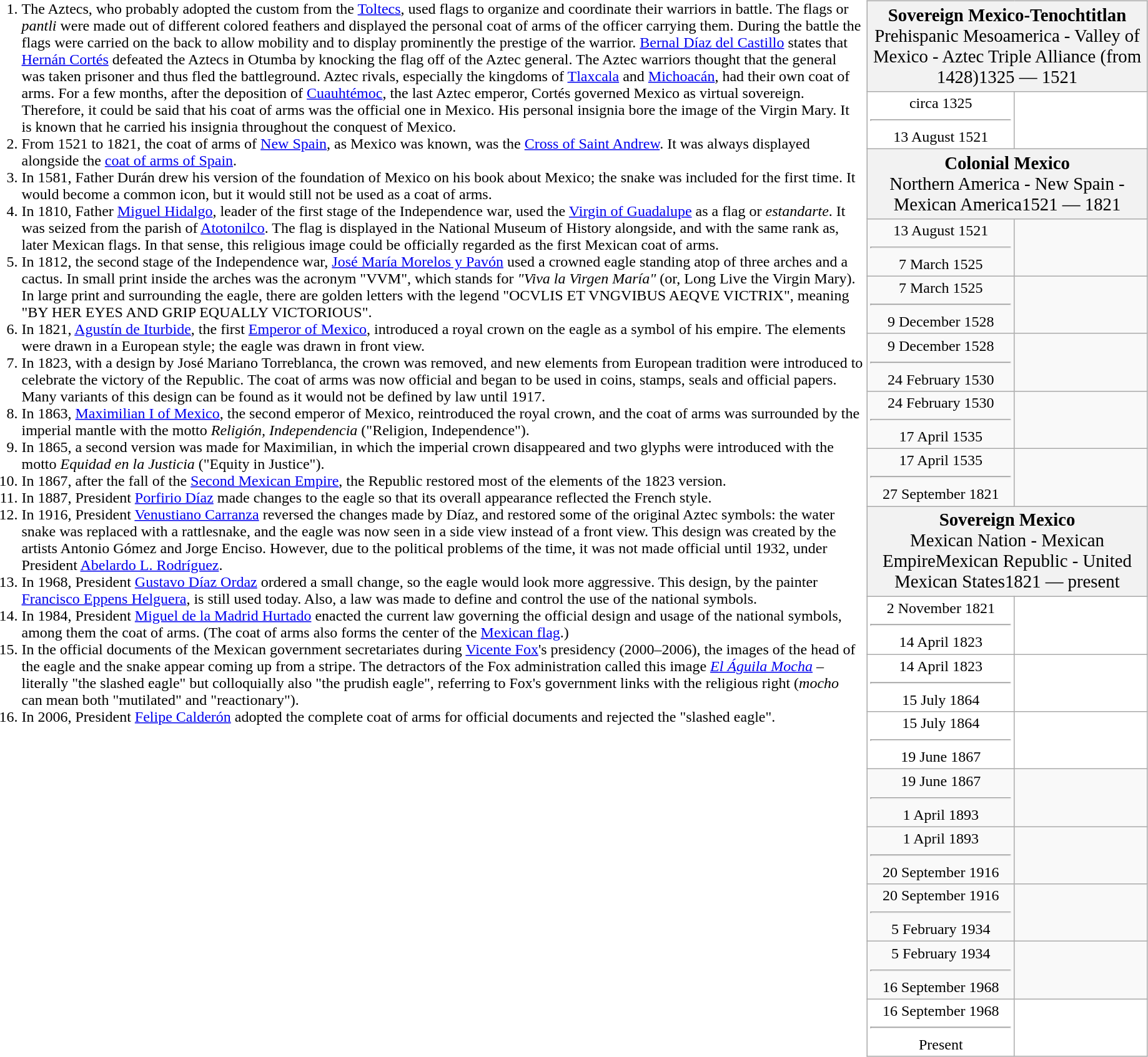<table>
<tr>
<td valign="top"><br><ol><li>The Aztecs, who probably adopted the custom from the <a href='#'>Toltecs</a>, used flags to organize and coordinate their warriors in battle. The flags or <em>pantli</em> were made out of different colored feathers and displayed the personal coat of arms of the officer carrying them. During the battle the flags were carried on the back to allow mobility and to display prominently the prestige of the warrior. <a href='#'>Bernal Díaz del Castillo</a> states that <a href='#'>Hernán Cortés</a> defeated the Aztecs in Otumba by knocking the flag off of the Aztec general. The Aztec warriors thought that the general was taken prisoner and thus fled the battleground. Aztec rivals, especially the kingdoms of <a href='#'>Tlaxcala</a> and <a href='#'>Michoacán</a>, had their own coat of arms. For a few months, after the deposition of <a href='#'>Cuauhtémoc</a>, the last Aztec emperor, Cortés governed Mexico as virtual sovereign. Therefore, it could be said that his coat of arms was the official one in Mexico. His personal insignia bore the image of the Virgin Mary. It is known that he carried his insignia throughout the conquest of Mexico.</li><li>From 1521 to 1821, the coat of arms of <a href='#'>New Spain</a>, as Mexico was known, was the <a href='#'>Cross of Saint Andrew</a>. It was always displayed alongside the <a href='#'>coat of arms of Spain</a>.</li><li>In 1581, Father Durán drew his version of the foundation of Mexico on his book about Mexico; the snake was included for the first time. It would become a common icon, but it would still not be used as a coat of arms.</li><li>In 1810, Father <a href='#'>Miguel Hidalgo</a>, leader of the first stage of the Independence war, used the <a href='#'>Virgin of Guadalupe</a> as a flag or <em>estandarte</em>. It was seized from the parish of <a href='#'>Atotonilco</a>. The flag is displayed in the National Museum of History alongside, and with the same rank as, later Mexican flags. In that sense, this religious image could be officially regarded as the first Mexican coat of arms.</li><li>In 1812, the second stage of the Independence war, <a href='#'>José María Morelos y Pavón</a> used a crowned eagle standing atop of three arches and a cactus. In small print inside the arches was the acronym "VVM", which stands for <em>"Viva la Virgen María"</em> (or, Long Live the Virgin Mary). In large print and surrounding the eagle, there are golden letters with the legend "OCVLIS ET VNGVIBUS AEQVE VICTRIX", meaning "BY HER EYES AND GRIP EQUALLY VICTORIOUS".</li><li>In 1821, <a href='#'>Agustín de Iturbide</a>, the first <a href='#'>Emperor of Mexico</a>, introduced a royal crown on the eagle as a symbol of his empire. The elements were drawn in a European style; the eagle was drawn in front view.</li><li>In 1823, with a design by José Mariano Torreblanca, the crown was removed, and new elements from European tradition were introduced to celebrate the victory of the Republic. The coat of arms was now official and began to be used in coins, stamps, seals and official papers. Many variants of this design can be found as it would not be defined by law until 1917.</li><li>In 1863, <a href='#'>Maximilian I of Mexico</a>, the second emperor of Mexico, reintroduced the royal crown, and the coat of arms was surrounded by the imperial mantle with the motto <em>Religión, Independencia</em> ("Religion, Independence").</li><li>In 1865, a second version was made for Maximilian, in which the imperial crown disappeared and two glyphs were introduced with the motto <em>Equidad en la Justicia</em> ("Equity in Justice").</li><li>In 1867, after the fall of the <a href='#'>Second Mexican Empire</a>, the Republic restored most of the elements of the 1823 version.</li><li>In 1887, President <a href='#'>Porfirio Díaz</a> made changes to the eagle so that its overall appearance reflected the French style.</li><li>In 1916, President <a href='#'>Venustiano Carranza</a> reversed the changes made by Díaz, and restored some of the original Aztec symbols: the water snake was replaced with a rattlesnake, and the eagle was now seen in a side view instead of a front view. This design was created by the artists Antonio Gómez and Jorge Enciso. However, due to the political problems of the time, it was not made official until 1932, under President <a href='#'>Abelardo L. Rodríguez</a>.</li><li>In 1968, President <a href='#'>Gustavo Díaz Ordaz</a> ordered a small change, so the eagle would look more aggressive. This design, by the painter <a href='#'>Francisco Eppens Helguera</a>, is still used today. Also, a law was made to define and control the use of the national symbols.</li><li>In 1984, President <a href='#'>Miguel de la Madrid Hurtado</a> enacted the current law governing the official design and usage of the national symbols, among them the coat of arms. (The coat of arms also forms the center of the <a href='#'>Mexican flag</a>.)</li><li>In the official documents of the Mexican government secretariates during <a href='#'>Vicente Fox</a>'s presidency (2000–2006), the images of the head of the eagle and the snake appear coming up from a stripe. The detractors of the Fox administration called this image <em><a href='#'>El Águila Mocha</a></em> – literally "the slashed eagle" but colloquially also "the prudish eagle", referring to Fox's government links with the religious right (<em>mocho</em> can mean both "mutilated" and "reactionary").</li><li>In 2006, President <a href='#'>Felipe Calderón</a> adopted the complete coat of arms for official documents and rejected the "slashed eagle".</li></ol></td>
<td valign="top"><br>
<table class="wikitable" width="300">
<tr>
<td height="19" colspan="4" align="center" bgcolor="#F2F2F2" style="font-size:120%;"><strong>Sovereign Mexico-Tenochtitlan</strong><div>Prehispanic Mesoamerica - Valley of Mexico - Aztec Triple Alliance (from  1428)1325 — 1521</div></td>
</tr>
<tr bgcolor="#FFFFFF">
<td align="center">circa 1325<hr>13 August 1521</td>
<td align="center"></td>
</tr>
<tr>
<td height="19" colspan="4" align="center" bgcolor="#F2F2F2" style="font-size:120%;"><strong>Colonial Mexico</strong><div>Northern America - New Spain - Mexican America1521 — 1821</div></td>
</tr>
<tr bgcolor="#F9F9F9">
<td align="center">13 August 1521<hr>7 March 1525</td>
<td align="center"></td>
</tr>
<tr bgcolor="#F9F9F9">
<td align="center">7 March 1525<hr>9 December 1528</td>
<td align="center"> </td>
</tr>
<tr bgcolor="#F9F9F9">
<td align="center">9 December 1528<hr>24 February 1530</td>
<td align="center"></td>
</tr>
<tr bgcolor="#F9F9F9">
<td align="center">24 February 1530<hr>17 April 1535</td>
<td align="center"></td>
</tr>
<tr bgcolor="#F9F9F9">
<td align="center">17 April 1535<hr>27 September 1821</td>
<td align="center"> </td>
</tr>
<tr>
<td height="19" colspan="4" align="center" bgcolor="#F2F2F2" style="font-size:120%;"><strong>Sovereign Mexico</strong><div>Mexican Nation - Mexican EmpireMexican Republic - United Mexican States1821 — present</div></td>
</tr>
<tr bgcolor="#FFFFFF">
<td align="center" width="150">2 November 1821<hr>14 April 1823</td>
<td align="center"></td>
</tr>
<tr bgcolor="#FFFFFF">
<td align="center">14 April 1823<hr>15 July 1864</td>
<td align="center"></td>
</tr>
<tr bgcolor="#FFFFFF">
<td align="center">15 July 1864<hr>19 June 1867</td>
<td align="center"></td>
</tr>
<tr bgcolor="#F9F9F9">
<td align="center">19 June 1867<hr>1 April 1893</td>
<td align="center"></td>
</tr>
<tr bgcolor="#F9F9F9">
<td align="center">1 April 1893<hr>20 September 1916</td>
<td align="center"></td>
</tr>
<tr bgcolor="#F9F9F9">
<td align="center">20 September 1916<hr>5 February 1934</td>
<td align="center"></td>
</tr>
<tr bgcolor="#F9F9F9">
<td align="center">5 February 1934<hr>16 September 1968</td>
<td align="center"></td>
</tr>
<tr bgcolor="#FFFFFF">
<td align="center">16 September 1968<hr> Present</td>
<td align="center"></td>
</tr>
</table>
</td>
</tr>
</table>
